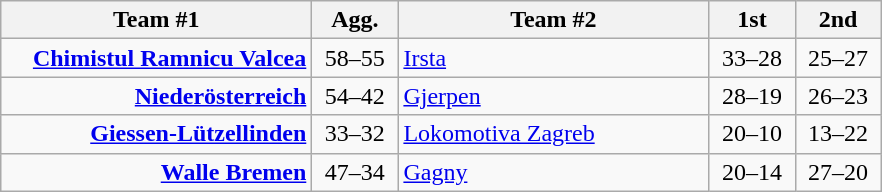<table class=wikitable style="text-align:center">
<tr>
<th width=200>Team #1</th>
<th width=50>Agg.</th>
<th width=200>Team #2</th>
<th width=50>1st</th>
<th width=50>2nd</th>
</tr>
<tr>
<td align=right><strong><a href='#'>Chimistul Ramnicu Valcea</a></strong> </td>
<td>58–55</td>
<td align=left> <a href='#'>Irsta</a></td>
<td align=center>33–28</td>
<td align=center>25–27</td>
</tr>
<tr>
<td align=right><strong><a href='#'>Niederösterreich</a></strong> </td>
<td>54–42</td>
<td align=left> <a href='#'>Gjerpen</a></td>
<td align=center>28–19</td>
<td align=center>26–23</td>
</tr>
<tr>
<td align=right><strong><a href='#'>Giessen-Lützellinden</a></strong> </td>
<td>33–32</td>
<td align=left> <a href='#'>Lokomotiva Zagreb</a></td>
<td align=center>20–10</td>
<td align=center>13–22</td>
</tr>
<tr>
<td align=right><strong><a href='#'>Walle Bremen</a></strong> </td>
<td>47–34</td>
<td align=left> <a href='#'>Gagny</a></td>
<td align=center>20–14</td>
<td align=center>27–20</td>
</tr>
</table>
